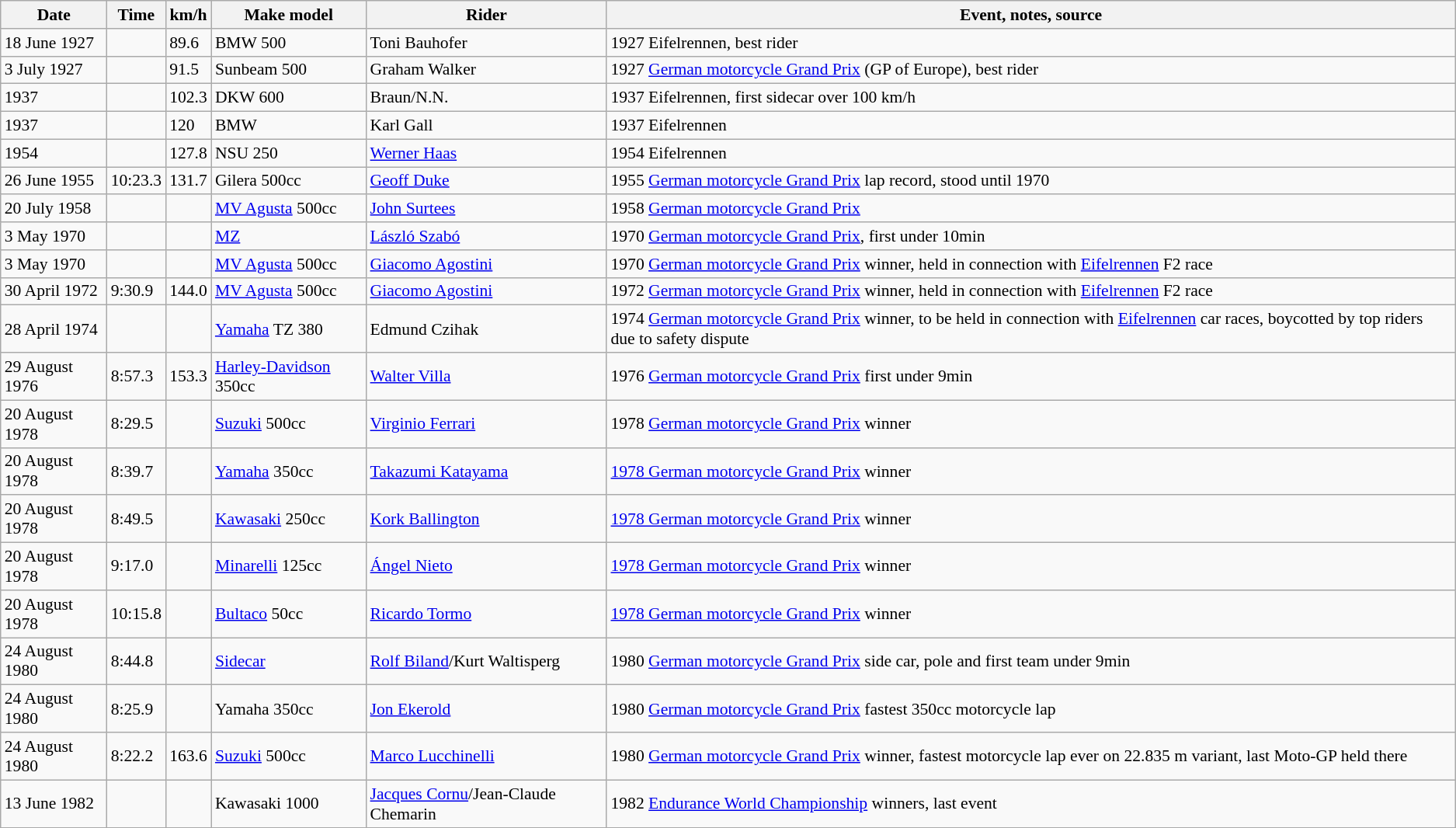<table class="wikitable sortable" style="font-size: 90%;">
<tr>
<th>Date</th>
<th>Time</th>
<th>km/h</th>
<th>Make model</th>
<th>Rider</th>
<th>Event, notes, source</th>
</tr>
<tr>
<td>18 June 1927</td>
<td></td>
<td>89.6</td>
<td>BMW 500</td>
<td>Toni Bauhofer</td>
<td>1927 Eifelrennen, best rider</td>
</tr>
<tr>
<td>3 July 1927</td>
<td></td>
<td>91.5</td>
<td>Sunbeam 500</td>
<td>Graham Walker</td>
<td>1927 <a href='#'>German motorcycle Grand Prix</a> (GP of Europe), best rider</td>
</tr>
<tr>
<td>1937</td>
<td></td>
<td>102.3</td>
<td>DKW 600</td>
<td>Braun/N.N.</td>
<td>1937 Eifelrennen, first sidecar over 100 km/h</td>
</tr>
<tr>
<td>1937</td>
<td></td>
<td>120</td>
<td>BMW</td>
<td>Karl Gall</td>
<td>1937 Eifelrennen</td>
</tr>
<tr>
<td>1954</td>
<td></td>
<td>127.8</td>
<td>NSU 250</td>
<td><a href='#'>Werner Haas</a></td>
<td>1954 Eifelrennen</td>
</tr>
<tr>
<td>26 June 1955</td>
<td>10:23.3</td>
<td>131.7</td>
<td>Gilera 500cc</td>
<td><a href='#'>Geoff Duke</a></td>
<td>1955 <a href='#'>German motorcycle Grand Prix</a> lap record, stood until 1970</td>
</tr>
<tr>
<td>20 July 1958</td>
<td></td>
<td></td>
<td><a href='#'>MV Agusta</a> 500cc</td>
<td><a href='#'>John Surtees</a></td>
<td>1958 <a href='#'>German motorcycle Grand Prix</a></td>
</tr>
<tr>
<td>3 May 1970</td>
<td></td>
<td></td>
<td><a href='#'>MZ</a></td>
<td><a href='#'>László Szabó</a></td>
<td>1970 <a href='#'>German motorcycle Grand Prix</a>, first under 10min</td>
</tr>
<tr>
<td>3 May 1970</td>
<td></td>
<td></td>
<td><a href='#'>MV Agusta</a> 500cc</td>
<td><a href='#'>Giacomo Agostini</a></td>
<td>1970 <a href='#'>German motorcycle Grand Prix</a> winner, held in connection with <a href='#'>Eifelrennen</a> F2 race</td>
</tr>
<tr>
<td>30 April 1972</td>
<td>9:30.9</td>
<td>144.0</td>
<td><a href='#'>MV Agusta</a> 500cc</td>
<td><a href='#'>Giacomo Agostini</a></td>
<td>1972 <a href='#'>German motorcycle Grand Prix</a> winner, held in connection with <a href='#'>Eifelrennen</a> F2 race</td>
</tr>
<tr>
<td>28 April 1974</td>
<td></td>
<td></td>
<td><a href='#'>Yamaha</a> TZ 380</td>
<td>Edmund Czihak</td>
<td>1974 <a href='#'>German motorcycle Grand Prix</a> winner, to be held in connection with <a href='#'>Eifelrennen</a> car races, boycotted by top riders due to safety dispute</td>
</tr>
<tr>
<td>29 August 1976</td>
<td>8:57.3</td>
<td>153.3</td>
<td><a href='#'>Harley-Davidson</a> 350cc</td>
<td><a href='#'>Walter Villa</a></td>
<td>1976 <a href='#'>German motorcycle Grand Prix</a> first under 9min</td>
</tr>
<tr>
<td>20 August 1978</td>
<td>8:29.5</td>
<td></td>
<td><a href='#'>Suzuki</a> 500cc</td>
<td><a href='#'>Virginio Ferrari</a></td>
<td>1978 <a href='#'>German motorcycle Grand Prix</a> winner</td>
</tr>
<tr>
<td>20 August 1978</td>
<td>8:39.7</td>
<td></td>
<td><a href='#'>Yamaha</a> 350cc</td>
<td><a href='#'>Takazumi Katayama</a></td>
<td><a href='#'>1978 German motorcycle Grand Prix</a> winner</td>
</tr>
<tr>
<td>20 August 1978</td>
<td>8:49.5</td>
<td></td>
<td><a href='#'>Kawasaki</a> 250cc</td>
<td><a href='#'>Kork Ballington</a></td>
<td><a href='#'>1978 German motorcycle Grand Prix</a> winner</td>
</tr>
<tr>
<td>20 August 1978</td>
<td>9:17.0</td>
<td></td>
<td><a href='#'>Minarelli</a> 125cc</td>
<td><a href='#'>Ángel Nieto</a></td>
<td><a href='#'>1978 German motorcycle Grand Prix</a> winner</td>
</tr>
<tr>
<td>20 August 1978</td>
<td>10:15.8</td>
<td></td>
<td><a href='#'>Bultaco</a> 50cc</td>
<td><a href='#'>Ricardo Tormo</a></td>
<td><a href='#'>1978 German motorcycle Grand Prix</a> winner</td>
</tr>
<tr>
<td>24 August 1980</td>
<td>8:44.8</td>
<td></td>
<td><a href='#'>Sidecar</a></td>
<td><a href='#'>Rolf Biland</a>/Kurt Waltisperg</td>
<td>1980 <a href='#'>German motorcycle Grand Prix</a> side car, pole and first team under 9min</td>
</tr>
<tr>
<td>24 August 1980</td>
<td>8:25.9</td>
<td></td>
<td>Yamaha 350cc</td>
<td><a href='#'>Jon Ekerold</a></td>
<td>1980 <a href='#'>German motorcycle Grand Prix</a> fastest 350cc motorcycle lap</td>
</tr>
<tr>
<td>24 August 1980</td>
<td>8:22.2</td>
<td>163.6</td>
<td><a href='#'>Suzuki</a> 500cc</td>
<td><a href='#'>Marco Lucchinelli</a></td>
<td>1980 <a href='#'>German motorcycle Grand Prix</a> winner, fastest motorcycle lap ever on 22.835 m variant, last Moto-GP held there </td>
</tr>
<tr>
<td>13 June 1982</td>
<td></td>
<td></td>
<td>Kawasaki 1000</td>
<td><a href='#'>Jacques Cornu</a>/Jean-Claude Chemarin</td>
<td>1982 <a href='#'>Endurance World Championship</a> winners, last event</td>
</tr>
<tr>
</tr>
</table>
